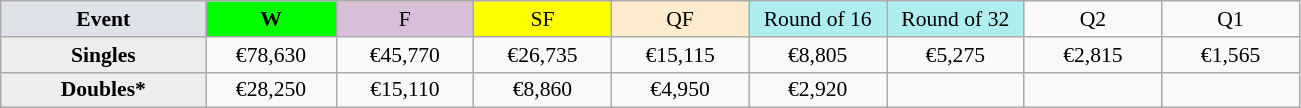<table class=wikitable style=font-size:90%;text-align:center>
<tr>
<td style="width:130px; background:#dfe2e9;"><strong>Event</strong></td>
<td style="width:80px; background:lime;"><strong>W</strong></td>
<td style="width:85px; background:thistle;">F</td>
<td style="width:85px; background:#ff0;">SF</td>
<td style="width:85px; background:#ffebcd;">QF</td>
<td style="width:85px; background:#afeeee;">Round of 16</td>
<td style="width:85px; background:#afeeee;">Round of 32</td>
<td width=85>Q2</td>
<td width=85>Q1</td>
</tr>
<tr>
<td style="background:#ededed;"><strong>Singles</strong></td>
<td>€78,630</td>
<td>€45,770</td>
<td>€26,735</td>
<td>€15,115</td>
<td>€8,805</td>
<td>€5,275</td>
<td>€2,815</td>
<td>€1,565</td>
</tr>
<tr>
<td style="background:#ededed;"><strong>Doubles*</strong></td>
<td>€28,250</td>
<td>€15,110</td>
<td>€8,860</td>
<td>€4,950</td>
<td>€2,920</td>
<td></td>
<td></td>
<td></td>
</tr>
</table>
